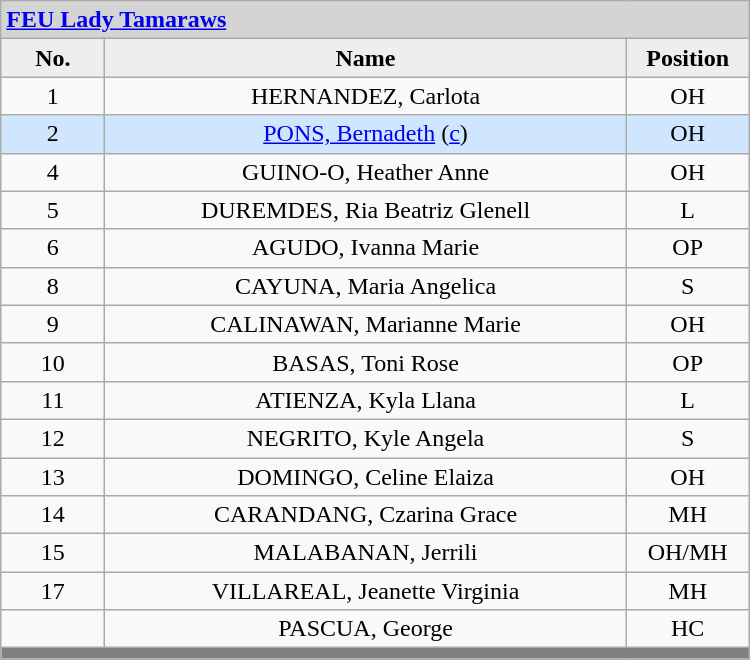<table class='wikitable mw-collapsible mw-collapsed' style="text-align: center; width: 500px; border: none">
<tr>
<th style="background:#D4D4D4; text-align:left;" colspan=3><a href='#'>FEU Lady Tamaraws</a></th>
</tr>
<tr style="background:#EEEEEE; font-weight:bold;">
<td width=10%>No.</td>
<td width=50%>Name</td>
<td width=10%>Position</td>
</tr>
<tr>
<td align=center>1</td>
<td>HERNANDEZ, Carlota</td>
<td align=center>OH</td>
</tr>
<tr style="background: #D0E6FF;">
<td align=center>2</td>
<td><a href='#'>PONS, Bernadeth</a> (<a href='#'>c</a>)</td>
<td align=center>OH</td>
</tr>
<tr>
<td align=center>4</td>
<td>GUINO-O, Heather Anne</td>
<td align=center>OH</td>
</tr>
<tr>
<td align=center>5</td>
<td>DUREMDES, Ria Beatriz Glenell</td>
<td align=center>L</td>
</tr>
<tr>
<td align=center>6</td>
<td>AGUDO, Ivanna Marie</td>
<td align=center>OP</td>
</tr>
<tr>
<td align=center>8</td>
<td>CAYUNA, Maria Angelica</td>
<td align=center>S</td>
</tr>
<tr>
<td align=center>9</td>
<td>CALINAWAN, Marianne Marie</td>
<td align=center>OH</td>
</tr>
<tr>
<td align=center>10</td>
<td>BASAS, Toni Rose</td>
<td align=center>OP</td>
</tr>
<tr>
<td align=center>11</td>
<td>ATIENZA, Kyla Llana</td>
<td align=center>L</td>
</tr>
<tr>
<td align=center>12</td>
<td>NEGRITO, Kyle Angela</td>
<td align=center>S</td>
</tr>
<tr>
<td align=center>13</td>
<td>DOMINGO, Celine Elaiza</td>
<td align=center>OH</td>
</tr>
<tr>
<td align=center>14</td>
<td>CARANDANG, Czarina Grace</td>
<td align=center>MH</td>
</tr>
<tr>
<td align=center>15</td>
<td>MALABANAN, Jerrili</td>
<td align=center>OH/MH</td>
</tr>
<tr>
<td align=center>17</td>
<td>VILLAREAL, Jeanette Virginia</td>
<td align=center>MH</td>
</tr>
<tr>
<td align=center></td>
<td>PASCUA, George</td>
<td align=center>HC</td>
</tr>
<tr>
<th style='background: grey;' colspan=3></th>
</tr>
</table>
